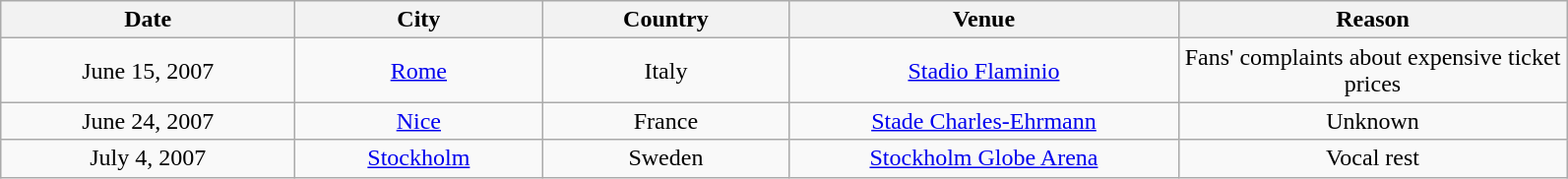<table class="wikitable" style="text-align:center;">
<tr>
<th scope="col" style="width:12em;">Date</th>
<th scope="col" style="width:10em;">City</th>
<th scope="col" style="width:10em;">Country</th>
<th scope="col" style="width:16em;">Venue</th>
<th scope="col" style="width:16em;">Reason</th>
</tr>
<tr>
<td>June 15, 2007</td>
<td><a href='#'>Rome</a></td>
<td>Italy</td>
<td><a href='#'>Stadio Flaminio</a></td>
<td>Fans' complaints about expensive ticket prices</td>
</tr>
<tr>
<td>June 24, 2007</td>
<td><a href='#'>Nice</a></td>
<td>France</td>
<td><a href='#'>Stade Charles-Ehrmann</a></td>
<td>Unknown</td>
</tr>
<tr>
<td>July 4, 2007</td>
<td><a href='#'>Stockholm</a></td>
<td>Sweden</td>
<td><a href='#'>Stockholm Globe Arena</a></td>
<td>Vocal rest</td>
</tr>
</table>
